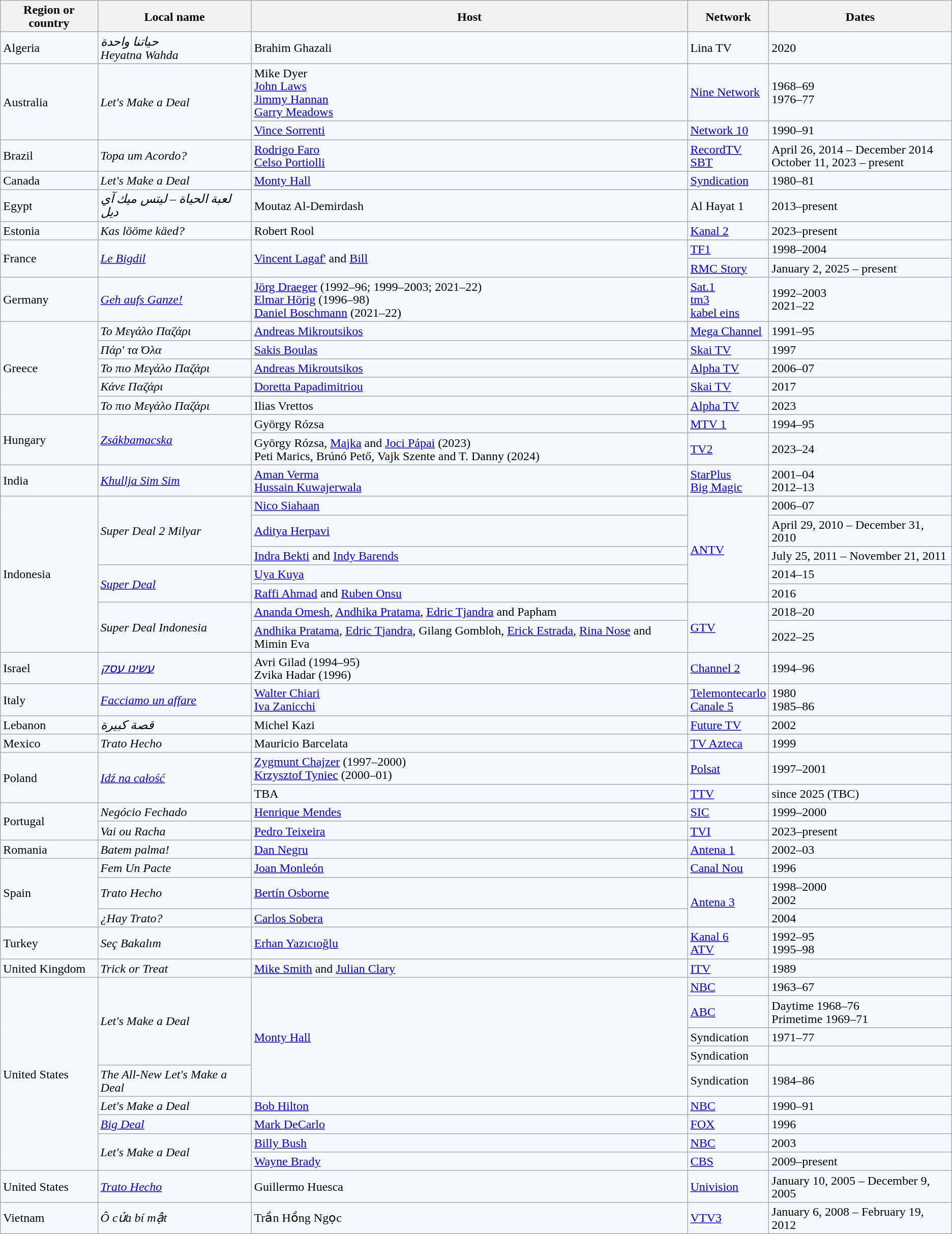<table class="wikitable" style="text-align:left; line-height:17px; background:#F8F8FF;">
<tr>
<th>Region or country</th>
<th>Local name</th>
<th>Host</th>
<th>Network</th>
<th>Dates</th>
</tr>
<tr>
<td> Algeria</td>
<td><em>حياتنا واحدة<br>Heyatna Wahda</em></td>
<td>Brahim Ghazali</td>
<td>Lina TV</td>
<td>2020</td>
</tr>
<tr>
<td rowspan=2> Australia</td>
<td rowspan=2><em>Let's Make a Deal</em></td>
<td>Mike Dyer<br><a href='#'>John Laws</a><br><a href='#'>Jimmy Hannan</a><br><a href='#'>Garry Meadows</a></td>
<td><a href='#'>Nine Network</a></td>
<td>1968–69<br>1976–77</td>
</tr>
<tr>
<td><a href='#'>Vince Sorrenti</a></td>
<td><a href='#'>Network 10</a></td>
<td>1990–91</td>
</tr>
<tr>
<td> Brazil</td>
<td><em>Topa um Acordo?</em></td>
<td><a href='#'>Rodrigo Faro</a><br><a href='#'>Celso Portiolli</a></td>
<td><a href='#'>RecordTV</a><br><a href='#'>SBT</a></td>
<td>April 26, 2014 – December 2014<br>October 11, 2023 – present</td>
</tr>
<tr>
<td> Canada</td>
<td><em>Let's Make a Deal</em></td>
<td><a href='#'>Monty Hall</a></td>
<td><a href='#'>Syndication</a></td>
<td>1980–81</td>
</tr>
<tr>
<td> Egypt</td>
<td><em>لعبة الحياة – ليتس ميك آي ديل</em><br></td>
<td>Moutaz Al-Demirdash</td>
<td>Al Hayat 1</td>
<td>2013–present</td>
</tr>
<tr>
<td> Estonia</td>
<td><em>Kas lööme käed?</em></td>
<td>Robert Rool</td>
<td><a href='#'>Kanal 2</a></td>
<td>2023–present</td>
</tr>
<tr>
<td rowspan="2"> France</td>
<td rowspan="2"><em><a href='#'>Le Bigdil</a></em></td>
<td rowspan="2"><a href='#'>Vincent Lagaf'</a> and <a href='#'>Bill</a></td>
<td><a href='#'>TF1</a></td>
<td>1998–2004</td>
</tr>
<tr>
<td><a href='#'>RMC Story</a></td>
<td>January 2, 2025 – present</td>
</tr>
<tr>
<td> Germany</td>
<td><em><a href='#'>Geh aufs Ganze!</a></em></td>
<td><a href='#'>Jörg Draeger</a> (1992–96; 1999–2003; 2021–22)<br><a href='#'>Elmar Hörig</a> (1996–98)<br><a href='#'>Daniel Boschmann</a> (2021–22)</td>
<td><a href='#'>Sat.1</a> <br><a href='#'>tm3</a> <br><a href='#'>kabel eins</a> </td>
<td>1992–2003<br>2021–22</td>
</tr>
<tr>
<td rowspan=5> Greece</td>
<td><em>Το Μεγάλο Παζάρι</em><br></td>
<td><a href='#'>Andreas Mikroutsikos</a></td>
<td><a href='#'>Mega Channel</a></td>
<td>1991–95</td>
</tr>
<tr>
<td><em>Πάρ' τα Όλα</em><br></td>
<td><a href='#'>Sakis Boulas</a></td>
<td><a href='#'>Skai TV</a></td>
<td>1997</td>
</tr>
<tr>
<td><em>Το πιο Μεγάλο Παζάρι</em><br></td>
<td><a href='#'>Andreas Mikroutsikos</a></td>
<td><a href='#'>Alpha TV</a></td>
<td>2006–07</td>
</tr>
<tr>
<td><em>Κάνε Παζάρι</em><br></td>
<td><a href='#'>Doretta Papadimitriou</a></td>
<td><a href='#'>Skai TV</a></td>
<td>2017</td>
</tr>
<tr>
<td><em>Το πιο Μεγάλο Παζάρι</em><br></td>
<td>Ilias Vrettos</td>
<td><a href='#'>Alpha TV</a></td>
<td>2023</td>
</tr>
<tr>
<td rowspan=2> Hungary</td>
<td rowspan=2><em><a href='#'>Zsákbamacska</a></em></td>
<td>György Rózsa</td>
<td><a href='#'>MTV 1</a></td>
<td>1994–95</td>
</tr>
<tr>
<td>György Rózsa, <a href='#'>Majka</a> and <a href='#'>Joci Pápai</a> (2023)<br>Peti Marics, Brúnó Pető, Vajk Szente and T. Danny (2024)</td>
<td><a href='#'>TV2</a></td>
<td>2023–24</td>
</tr>
<tr>
<td> India</td>
<td><em><a href='#'>Khullja Sim Sim</a></em></td>
<td><a href='#'>Aman Verma</a><br><a href='#'>Hussain Kuwajerwala</a></td>
<td><a href='#'>StarPlus</a><br><a href='#'>Big Magic</a></td>
<td>2001–04<br>2012–13</td>
</tr>
<tr>
<td rowspan=7> Indonesia</td>
<td rowspan=3><em>Super Deal 2 Milyar</em></td>
<td><a href='#'>Nico Siahaan</a></td>
<td rowspan=5><a href='#'>ANTV</a></td>
<td>2006–07</td>
</tr>
<tr>
<td><a href='#'>Aditya Herpavi</a></td>
<td>April 29, 2010 – December 31, 2010</td>
</tr>
<tr>
<td><a href='#'>Indra Bekti</a> and <a href='#'>Indy Barends</a></td>
<td>July 25, 2011 – November 21, 2011</td>
</tr>
<tr>
<td rowspan=2><em><a href='#'>Super Deal</a></em></td>
<td><a href='#'>Uya Kuya</a></td>
<td>2014–15</td>
</tr>
<tr>
<td><a href='#'>Raffi Ahmad</a> and <a href='#'>Ruben Onsu</a></td>
<td>2016</td>
</tr>
<tr>
<td rowspan=2><em>Super Deal Indonesia</em></td>
<td><a href='#'>Ananda Omesh</a>, <a href='#'>Andhika Pratama</a>, <a href='#'>Edric Tjandra</a> and Papham</td>
<td rowspan=2><a href='#'>GTV</a></td>
<td>2018–20</td>
</tr>
<tr>
<td><a href='#'>Andhika Pratama</a>, <a href='#'>Edric Tjandra</a>, Gilang Gombloh, <a href='#'>Erick Estrada</a>, <a href='#'>Rina Nose</a> and Mimin Eva</td>
<td>2022–25</td>
</tr>
<tr>
<td> Israel</td>
<td><em><a href='#'>עשינו עסק</a></em><br></td>
<td>Avri Gilad (1994–95)<br>Zvika Hadar (1996)</td>
<td><a href='#'>Channel 2</a></td>
<td>1994–96</td>
</tr>
<tr>
<td> Italy</td>
<td><em><a href='#'>Facciamo un affare</a></em></td>
<td><a href='#'>Walter Chiari</a><br><a href='#'>Iva Zanicchi</a></td>
<td><a href='#'>Telemontecarlo</a><br><a href='#'>Canale 5</a></td>
<td>1980<br>1985–86</td>
</tr>
<tr>
<td> Lebanon</td>
<td><em>قصة كبيرة</em><br></td>
<td>Michel Kazi</td>
<td><a href='#'>Future TV</a></td>
<td>2002</td>
</tr>
<tr>
<td> Mexico</td>
<td><em>Trato Hecho</em></td>
<td>Mauricio Barcelata</td>
<td><a href='#'>TV Azteca</a></td>
<td>1999</td>
</tr>
<tr>
<td rowspan="2"> Poland</td>
<td rowspan="2"><em><a href='#'>Idź na całość</a></em></td>
<td><a href='#'>Zygmunt Chajzer</a> (1997–2000)<br><a href='#'>Krzysztof Tyniec</a> (2000–01)</td>
<td><a href='#'>Polsat</a></td>
<td>1997–2001</td>
</tr>
<tr>
<td>TBA</td>
<td><a href='#'>TTV</a></td>
<td>since 2025 (TBC)</td>
</tr>
<tr>
<td rowspan=2> Portugal</td>
<td><em>Negócio Fechado</em></td>
<td><a href='#'>Henrique Mendes</a></td>
<td><a href='#'>SIC</a></td>
<td>1999–2000</td>
</tr>
<tr>
<td><em>Vai ou Racha</em></td>
<td><a href='#'>Pedro Teixeira</a></td>
<td><a href='#'>TVI</a></td>
<td>2023–present</td>
</tr>
<tr>
<td> Romania</td>
<td><em>Batem palma!</em></td>
<td><a href='#'>Dan Negru</a></td>
<td><a href='#'>Antena 1</a></td>
<td>2002–03</td>
</tr>
<tr>
<td rowspan=3> Spain</td>
<td><em>Fem Un Pacte</em></td>
<td><a href='#'>Joan Monleón</a></td>
<td><a href='#'>Canal Nou</a></td>
<td>1996</td>
</tr>
<tr>
<td><em>Trato Hecho</em></td>
<td><a href='#'>Bertín Osborne</a></td>
<td rowspan=2><a href='#'>Antena 3</a></td>
<td>1998–2000<br>2002</td>
</tr>
<tr>
<td><em>¿Hay Trato?</em></td>
<td><a href='#'>Carlos Sobera</a></td>
<td>2004</td>
</tr>
<tr>
<td> Turkey</td>
<td><em>Seç Bakalım</em></td>
<td><a href='#'>Erhan Yazıcıoğlu</a></td>
<td><a href='#'>Kanal 6</a><br><a href='#'>ATV</a></td>
<td>1992–95<br>1995–98</td>
</tr>
<tr>
<td> United Kingdom</td>
<td><em>Trick or Treat</em></td>
<td><a href='#'>Mike Smith</a> and <a href='#'>Julian Clary</a></td>
<td><a href='#'>ITV</a></td>
<td>1989</td>
</tr>
<tr>
<td rowspan=9> United States</td>
<td rowspan=4><em>Let's Make a Deal</em></td>
<td rowspan=5><a href='#'>Monty Hall</a></td>
<td><a href='#'>NBC</a></td>
<td>1963–67</td>
</tr>
<tr>
<td><a href='#'>ABC</a></td>
<td>Daytime 1968–76<br>Primetime 1969–71</td>
</tr>
<tr>
<td>Syndication</td>
<td>1971–77</td>
</tr>
<tr>
<td>Syndication</td>
<td></td>
</tr>
<tr>
<td><em>The All-New Let's Make a Deal</em></td>
<td>Syndication</td>
<td>1984–86</td>
</tr>
<tr>
<td><em>Let's Make a Deal</em></td>
<td><a href='#'>Bob Hilton</a></td>
<td><a href='#'>NBC</a></td>
<td>1990–91</td>
</tr>
<tr>
<td><em><a href='#'>Big Deal</a></em></td>
<td><a href='#'>Mark DeCarlo</a></td>
<td><a href='#'>FOX</a></td>
<td>1996</td>
</tr>
<tr>
<td rowspan=2><em>Let's Make a Deal</em></td>
<td><a href='#'>Billy Bush</a></td>
<td><a href='#'>NBC</a></td>
<td>2003</td>
</tr>
<tr>
<td><a href='#'>Wayne Brady</a></td>
<td><a href='#'>CBS</a></td>
<td>2009–present</td>
</tr>
<tr>
<td> United States </td>
<td><em><a href='#'>Trato Hecho</a></em></td>
<td>Guillermo Huesca</td>
<td><a href='#'>Univision</a></td>
<td>January 10, 2005 – December 9, 2005</td>
</tr>
<tr>
<td> Vietnam</td>
<td><em>Ô cửa bí mật</em></td>
<td>Trần Hồng Ngọc</td>
<td><a href='#'>VTV3</a></td>
<td>January 6, 2008 – February 19, 2012</td>
</tr>
</table>
